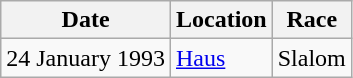<table class="wikitable">
<tr>
<th><strong>Date</strong></th>
<th><strong>Location</strong></th>
<th><strong>Race</strong></th>
</tr>
<tr>
<td>24 January 1993</td>
<td> <a href='#'>Haus</a></td>
<td>Slalom</td>
</tr>
</table>
